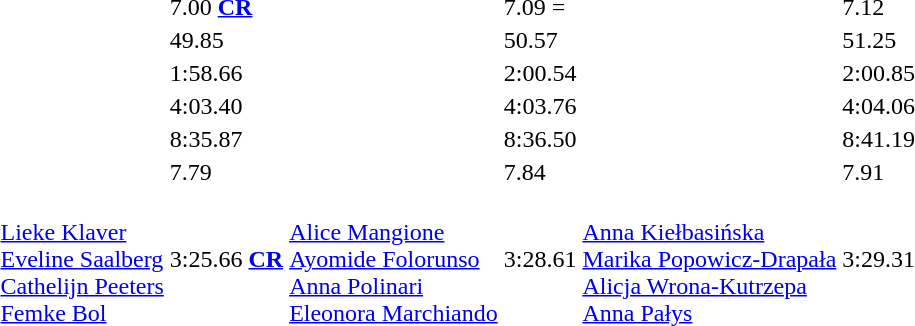<table>
<tr>
<td></td>
<td></td>
<td>7.00 <strong><a href='#'>CR</a></strong></td>
<td></td>
<td>7.09 =</td>
<td></td>
<td>7.12</td>
</tr>
<tr>
<td></td>
<td></td>
<td>49.85</td>
<td></td>
<td>50.57</td>
<td></td>
<td>51.25 </td>
</tr>
<tr>
<td></td>
<td></td>
<td>1:58.66</td>
<td></td>
<td>2:00.54</td>
<td></td>
<td>2:00.85</td>
</tr>
<tr>
<td></td>
<td></td>
<td>4:03.40</td>
<td></td>
<td>4:03.76 </td>
<td></td>
<td>4:04.06 </td>
</tr>
<tr>
<td></td>
<td></td>
<td>8:35.87 </td>
<td></td>
<td>8:36.50</td>
<td></td>
<td>8:41.19</td>
</tr>
<tr>
<td></td>
<td></td>
<td>7.79 <strong></strong></td>
<td></td>
<td>7.84 </td>
<td></td>
<td>7.91</td>
</tr>
<tr>
<td></td>
<td><br><a href='#'>Lieke Klaver</a><br><a href='#'>Eveline Saalberg</a><br><a href='#'>Cathelijn Peeters</a><br><a href='#'>Femke Bol</a></td>
<td>3:25.66  <strong><a href='#'>CR</a></strong> <strong></strong></td>
<td><br><a href='#'>Alice Mangione</a><br><a href='#'>Ayomide Folorunso</a><br><a href='#'>Anna Polinari</a><br><a href='#'>Eleonora Marchiando </a></td>
<td>3:28.61 <strong></strong></td>
<td><br><a href='#'>Anna Kiełbasińska</a><br><a href='#'>Marika Popowicz-Drapała</a><br><a href='#'>Alicja Wrona-Kutrzepa</a><br><a href='#'>Anna Pałys</a></td>
<td>3:29.31 </td>
</tr>
</table>
